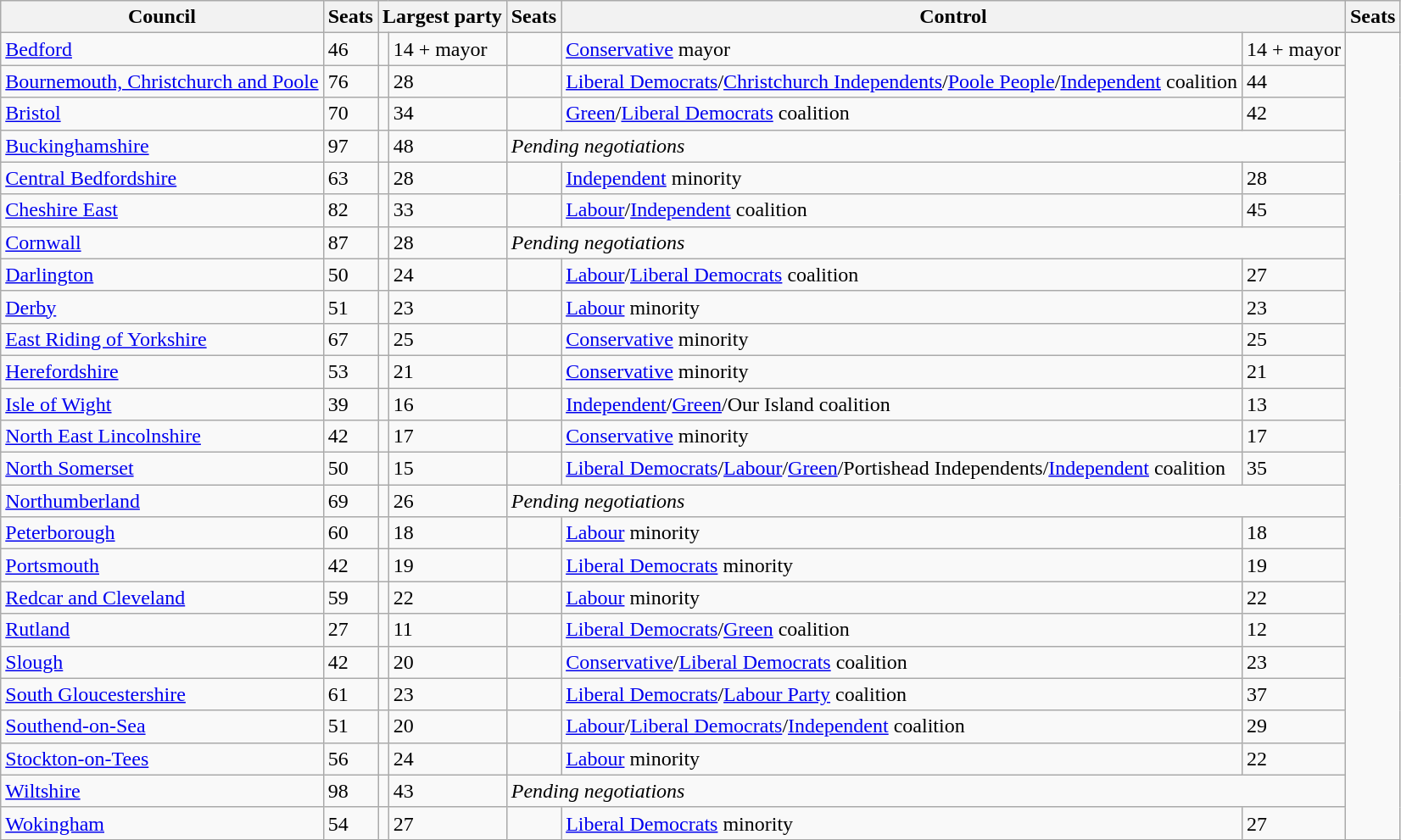<table class="wikitable sortable">
<tr>
<th>Council</th>
<th>Seats</th>
<th colspan=2>Largest party</th>
<th>Seats</th>
<th colspan=2>Control</th>
<th>Seats</th>
</tr>
<tr>
<td><a href='#'>Bedford</a></td>
<td>46</td>
<td></td>
<td>14 + mayor</td>
<td bgcolor=></td>
<td><a href='#'>Conservative</a> mayor</td>
<td>14 + mayor</td>
</tr>
<tr>
<td><a href='#'>Bournemouth, Christchurch and Poole</a></td>
<td>76</td>
<td></td>
<td>28</td>
<td bgcolor=></td>
<td><a href='#'>Liberal Democrats</a>/<a href='#'>Christchurch Independents</a>/<a href='#'>Poole People</a>/<a href='#'>Independent</a> coalition</td>
<td>44</td>
</tr>
<tr>
<td><a href='#'>Bristol</a></td>
<td>70</td>
<td></td>
<td>34</td>
<td bgcolor=></td>
<td><a href='#'>Green</a>/<a href='#'>Liberal Democrats</a> coalition</td>
<td>42</td>
</tr>
<tr>
<td><a href='#'>Buckinghamshire</a></td>
<td>97</td>
<td></td>
<td>48</td>
<td colspan=3><em>Pending negotiations</em></td>
</tr>
<tr>
<td><a href='#'>Central Bedfordshire</a></td>
<td>63</td>
<td></td>
<td>28</td>
<td bgcolor=></td>
<td><a href='#'>Independent</a> minority</td>
<td>28</td>
</tr>
<tr>
<td><a href='#'>Cheshire East</a></td>
<td>82</td>
<td></td>
<td>33</td>
<td bgcolor=></td>
<td><a href='#'>Labour</a>/<a href='#'>Independent</a> coalition</td>
<td>45</td>
</tr>
<tr>
<td><a href='#'>Cornwall</a></td>
<td>87</td>
<td></td>
<td>28</td>
<td colspan=3><em>Pending negotiations</em></td>
</tr>
<tr>
<td><a href='#'>Darlington</a></td>
<td>50</td>
<td></td>
<td>24</td>
<td bgcolor=></td>
<td><a href='#'>Labour</a>/<a href='#'>Liberal Democrats</a> coalition</td>
<td>27</td>
</tr>
<tr>
<td><a href='#'>Derby</a></td>
<td>51</td>
<td></td>
<td>23</td>
<td bgcolor=></td>
<td><a href='#'>Labour</a> minority</td>
<td>23</td>
</tr>
<tr>
<td><a href='#'>East Riding of Yorkshire</a></td>
<td>67</td>
<td></td>
<td>25</td>
<td bgcolor=></td>
<td><a href='#'>Conservative</a> minority</td>
<td>25</td>
</tr>
<tr>
<td><a href='#'>Herefordshire</a></td>
<td>53</td>
<td></td>
<td>21</td>
<td bgcolor=></td>
<td><a href='#'>Conservative</a> minority</td>
<td>21</td>
</tr>
<tr>
<td><a href='#'>Isle of Wight</a></td>
<td>39</td>
<td></td>
<td>16</td>
<td bgcolor=></td>
<td><a href='#'>Independent</a>/<a href='#'>Green</a>/Our Island coalition</td>
<td>13</td>
</tr>
<tr>
<td><a href='#'>North East Lincolnshire</a></td>
<td>42</td>
<td></td>
<td>17</td>
<td bgcolor=></td>
<td><a href='#'>Conservative</a> minority</td>
<td>17</td>
</tr>
<tr>
<td><a href='#'>North Somerset</a></td>
<td>50</td>
<td></td>
<td>15</td>
<td bgcolor=></td>
<td><a href='#'>Liberal Democrats</a>/<a href='#'>Labour</a>/<a href='#'>Green</a>/Portishead Independents/<a href='#'>Independent</a> coalition</td>
<td>35</td>
</tr>
<tr>
<td><a href='#'>Northumberland</a></td>
<td>69</td>
<td></td>
<td>26</td>
<td colspan=3><em>Pending negotiations</em></td>
</tr>
<tr>
<td><a href='#'>Peterborough</a></td>
<td>60</td>
<td></td>
<td>18</td>
<td bgcolor=></td>
<td><a href='#'>Labour</a> minority</td>
<td>18</td>
</tr>
<tr>
<td><a href='#'>Portsmouth</a></td>
<td>42</td>
<td></td>
<td>19</td>
<td bgcolor=></td>
<td><a href='#'>Liberal Democrats</a> minority</td>
<td>19</td>
</tr>
<tr>
<td><a href='#'>Redcar and Cleveland</a></td>
<td>59</td>
<td></td>
<td>22</td>
<td bgcolor=></td>
<td><a href='#'>Labour</a> minority</td>
<td>22</td>
</tr>
<tr>
<td><a href='#'>Rutland</a></td>
<td>27</td>
<td></td>
<td>11</td>
<td bgcolor=></td>
<td><a href='#'>Liberal Democrats</a>/<a href='#'>Green</a> coalition</td>
<td>12</td>
</tr>
<tr>
<td><a href='#'>Slough</a></td>
<td>42</td>
<td></td>
<td>20</td>
<td bgcolor=></td>
<td><a href='#'>Conservative</a>/<a href='#'>Liberal Democrats</a> coalition</td>
<td>23</td>
</tr>
<tr>
<td><a href='#'>South Gloucestershire</a></td>
<td>61</td>
<td></td>
<td>23</td>
<td bgcolor=></td>
<td><a href='#'>Liberal Democrats</a>/<a href='#'>Labour Party</a> coalition</td>
<td>37</td>
</tr>
<tr>
<td><a href='#'>Southend-on-Sea</a></td>
<td>51</td>
<td></td>
<td>20</td>
<td bgcolor=></td>
<td><a href='#'>Labour</a>/<a href='#'>Liberal Democrats</a>/<a href='#'>Independent</a> coalition</td>
<td>29</td>
</tr>
<tr>
<td><a href='#'>Stockton-on-Tees</a></td>
<td>56</td>
<td></td>
<td>24</td>
<td bgcolor=></td>
<td><a href='#'>Labour</a> minority</td>
<td>22</td>
</tr>
<tr>
<td><a href='#'>Wiltshire</a></td>
<td>98</td>
<td></td>
<td>43</td>
<td colspan=3><em>Pending negotiations</em></td>
</tr>
<tr>
<td><a href='#'>Wokingham</a></td>
<td>54</td>
<td></td>
<td>27</td>
<td bgcolor=></td>
<td><a href='#'>Liberal Democrats</a> minority</td>
<td>27</td>
</tr>
</table>
